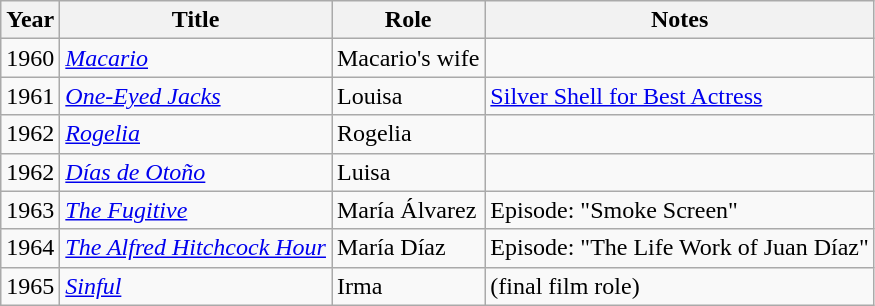<table class="wikitable sortable">
<tr>
<th>Year</th>
<th>Title</th>
<th>Role</th>
<th>Notes</th>
</tr>
<tr>
<td>1960</td>
<td><em><a href='#'>Macario</a></em></td>
<td>Macario's wife</td>
<td></td>
</tr>
<tr>
<td>1961</td>
<td><em><a href='#'>One-Eyed Jacks</a></em></td>
<td>Louisa</td>
<td><a href='#'>Silver Shell for Best Actress</a></td>
</tr>
<tr>
<td>1962</td>
<td><em><a href='#'>Rogelia</a></em></td>
<td>Rogelia</td>
<td></td>
</tr>
<tr>
<td>1962</td>
<td><em><a href='#'>Días de Otoño</a></em></td>
<td>Luisa</td>
<td></td>
</tr>
<tr>
<td>1963</td>
<td><em><a href='#'>The Fugitive</a></em></td>
<td>María Álvarez</td>
<td>Episode: "Smoke Screen"</td>
</tr>
<tr>
<td>1964</td>
<td><em><a href='#'>The Alfred Hitchcock Hour</a></em></td>
<td>María Díaz</td>
<td>Episode: "The Life Work of Juan Díaz"</td>
</tr>
<tr>
<td>1965</td>
<td><em><a href='#'>Sinful</a></em></td>
<td>Irma</td>
<td>(final film role)</td>
</tr>
</table>
